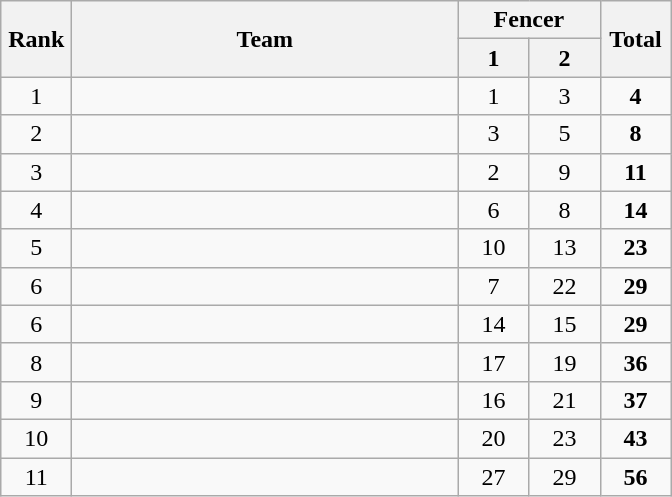<table class=wikitable style="text-align:center">
<tr>
<th rowspan=2 width=40>Rank</th>
<th rowspan=2 width=250>Team</th>
<th colspan=2>Fencer</th>
<th rowspan=2 width=40>Total</th>
</tr>
<tr>
<th width=40>1</th>
<th width=40>2</th>
</tr>
<tr>
<td>1</td>
<td align=left></td>
<td>1</td>
<td>3</td>
<td><strong>4</strong></td>
</tr>
<tr>
<td>2</td>
<td align=left></td>
<td>3</td>
<td>5</td>
<td><strong>8</strong></td>
</tr>
<tr>
<td>3</td>
<td align=left></td>
<td>2</td>
<td>9</td>
<td><strong>11</strong></td>
</tr>
<tr>
<td>4</td>
<td align=left></td>
<td>6</td>
<td>8</td>
<td><strong>14</strong></td>
</tr>
<tr>
<td>5</td>
<td align=left></td>
<td>10</td>
<td>13</td>
<td><strong>23</strong></td>
</tr>
<tr>
<td>6</td>
<td align=left></td>
<td>7</td>
<td>22</td>
<td><strong>29</strong></td>
</tr>
<tr>
<td>6</td>
<td align=left></td>
<td>14</td>
<td>15</td>
<td><strong>29</strong></td>
</tr>
<tr>
<td>8</td>
<td align=left></td>
<td>17</td>
<td>19</td>
<td><strong>36</strong></td>
</tr>
<tr>
<td>9</td>
<td align=left></td>
<td>16</td>
<td>21</td>
<td><strong>37</strong></td>
</tr>
<tr>
<td>10</td>
<td align=left></td>
<td>20</td>
<td>23</td>
<td><strong>43</strong></td>
</tr>
<tr>
<td>11</td>
<td align=left></td>
<td>27</td>
<td>29</td>
<td><strong>56</strong></td>
</tr>
</table>
